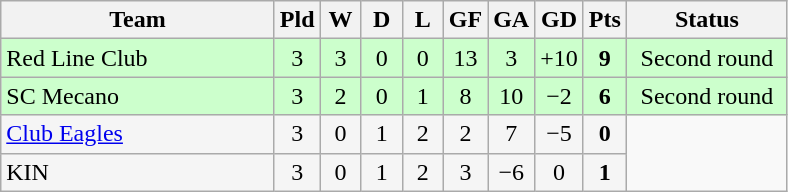<table class="wikitable" style="text-align:center;">
<tr>
<th width=175>Team</th>
<th width=20 abbr="Played">Pld</th>
<th width=20 abbr="Won">W</th>
<th width=20 abbr="Drawn">D</th>
<th width=20 abbr="Lost">L</th>
<th width=20 abbr="Goals for">GF</th>
<th width=20 abbr="Goals against">GA</th>
<th width=20 abbr="Goal difference">GD</th>
<th width=20 abbr="Points">Pts</th>
<th width=100 abbr="Status">Status</th>
</tr>
<tr bgcolor=#ccffcc>
<td align=left>Red Line Club</td>
<td>3</td>
<td>3</td>
<td>0</td>
<td>0</td>
<td>13</td>
<td>3</td>
<td>+10</td>
<td><strong>9</strong></td>
<td>Second round</td>
</tr>
<tr bgcolor=#ccffcc>
<td align=left>SC Mecano</td>
<td>3</td>
<td>2</td>
<td>0</td>
<td>1</td>
<td>8</td>
<td>10</td>
<td>−2</td>
<td><strong>6</strong></td>
<td>Second round</td>
</tr>
<tr bgcolor=#f5f5f5>
<td align=left><a href='#'>Club Eagles</a></td>
<td>3</td>
<td>0</td>
<td>1</td>
<td>2</td>
<td>2</td>
<td>7</td>
<td>−5</td>
<td><strong>0</strong></td>
</tr>
<tr bgcolor=#f5f5f5>
<td align=left>KIN</td>
<td>3</td>
<td>0</td>
<td>1</td>
<td>2</td>
<td>3</td>
<td>−6</td>
<td>0</td>
<td><strong>1</strong></td>
</tr>
</table>
